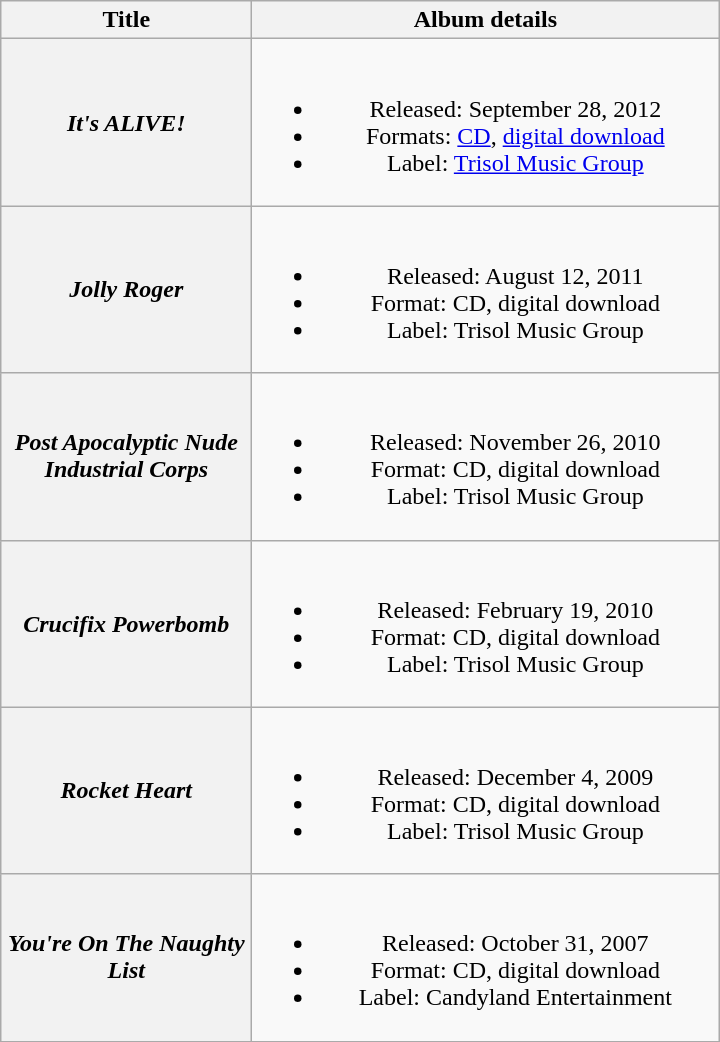<table class="wikitable plainrowheaders" style="text-align:center;">
<tr>
<th scope="col" style="width:10em;">Title</th>
<th scope="col" style="width:19em;">Album details</th>
</tr>
<tr>
<th scope="row"><em>It's ALIVE!</em></th>
<td><br><ul><li>Released: September 28, 2012</li><li>Formats: <a href='#'>CD</a>, <a href='#'>digital download</a></li><li>Label: <a href='#'>Trisol Music Group</a></li></ul></td>
</tr>
<tr>
<th scope="row"><em>Jolly Roger</em></th>
<td><br><ul><li>Released: August 12, 2011</li><li>Format: CD, digital download</li><li>Label: Trisol Music Group</li></ul></td>
</tr>
<tr>
<th scope="row"><em>Post Apocalyptic Nude Industrial Corps</em></th>
<td><br><ul><li>Released: November 26, 2010</li><li>Format: CD, digital download</li><li>Label: Trisol Music Group</li></ul></td>
</tr>
<tr>
<th scope="row"><em>Crucifix Powerbomb</em></th>
<td><br><ul><li>Released: February 19, 2010</li><li>Format: CD, digital download</li><li>Label: Trisol Music Group</li></ul></td>
</tr>
<tr>
<th scope="row"><em>Rocket Heart</em></th>
<td><br><ul><li>Released: December 4, 2009</li><li>Format: CD, digital download</li><li>Label: Trisol Music Group</li></ul></td>
</tr>
<tr>
<th scope="row"><em>You're On The Naughty List</em></th>
<td><br><ul><li>Released: October 31, 2007</li><li>Format: CD, digital download</li><li>Label: Candyland Entertainment</li></ul></td>
</tr>
</table>
